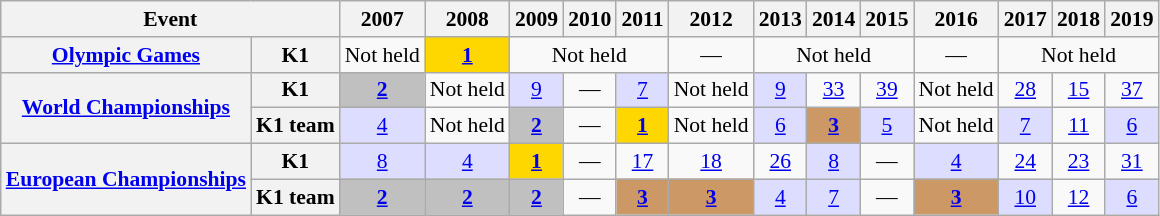<table class="wikitable plainrowheaders" style=font-size:90%>
<tr>
<th scope="col" colspan=2>Event</th>
<th scope="col">2007</th>
<th scope="col">2008</th>
<th scope="col">2009</th>
<th scope="col">2010</th>
<th scope="col">2011</th>
<th scope="col">2012</th>
<th scope="col">2013</th>
<th scope="col">2014</th>
<th scope="col">2015</th>
<th scope="col">2016</th>
<th scope="col">2017</th>
<th scope="col">2018</th>
<th scope="col">2019</th>
</tr>
<tr style="text-align:center;">
<th scope="row"><a href='#'>Olympic Games</a></th>
<th scope="row">K1</th>
<td>Not held</td>
<td style="background:gold;"><a href='#'><strong>1</strong></a></td>
<td colspan=3>Not held</td>
<td>—</td>
<td colspan=3>Not held</td>
<td>—</td>
<td colspan=3>Not held</td>
</tr>
<tr style="text-align:center;">
<th scope="row" rowspan=2><a href='#'>World Championships</a></th>
<th scope="row">K1</th>
<td style="background:silver;"><a href='#'><strong>2</strong></a></td>
<td>Not held</td>
<td style="background:#ddf;"><a href='#'>9</a></td>
<td>—</td>
<td style="background:#ddf;"><a href='#'>7</a></td>
<td>Not held</td>
<td style="background:#ddf;"><a href='#'>9</a></td>
<td><a href='#'>33</a></td>
<td><a href='#'>39</a></td>
<td>Not held</td>
<td><a href='#'>28</a></td>
<td><a href='#'>15</a></td>
<td><a href='#'>37</a></td>
</tr>
<tr style="text-align:center;">
<th scope="row">K1 team</th>
<td style="background:#ddf;"><a href='#'>4</a></td>
<td>Not held</td>
<td style="background:silver;"><a href='#'><strong>2</strong></a></td>
<td>—</td>
<td style="background:gold;"><a href='#'><strong>1</strong></a></td>
<td>Not held</td>
<td style="background:#ddf;"><a href='#'>6</a></td>
<td style="background:#cc9966;"><a href='#'><strong>3</strong></a></td>
<td style="background:#ddf;"><a href='#'>5</a></td>
<td>Not held</td>
<td style="background:#ddf;"><a href='#'>7</a></td>
<td><a href='#'>11</a></td>
<td style="background:#ddf;"><a href='#'>6</a></td>
</tr>
<tr style="text-align:center;">
<th scope="row" rowspan=2><a href='#'>European Championships</a></th>
<th scope="row">K1</th>
<td style="background:#ddf;"><a href='#'>8</a></td>
<td style="background:#ddf;"><a href='#'>4</a></td>
<td style="background:gold;"><a href='#'><strong>1</strong></a></td>
<td>—</td>
<td><a href='#'>17</a></td>
<td><a href='#'>18</a></td>
<td><a href='#'>26</a></td>
<td style="background:#ddf;"><a href='#'>8</a></td>
<td>—</td>
<td style="background:#ddf;"><a href='#'>4</a></td>
<td><a href='#'>24</a></td>
<td><a href='#'>23</a></td>
<td><a href='#'>31</a></td>
</tr>
<tr style="text-align:center;">
<th scope="row">K1 team</th>
<td style="background:silver;"><a href='#'><strong>2</strong></a></td>
<td style="background:silver;"><a href='#'><strong>2</strong></a></td>
<td style="background:silver;"><a href='#'><strong>2</strong></a></td>
<td>—</td>
<td style="background:#cc9966;"><a href='#'><strong>3</strong></a></td>
<td style="background:#cc9966;"><a href='#'><strong>3</strong></a></td>
<td style="background:#ddf;"><a href='#'>4</a></td>
<td style="background:#ddf;"><a href='#'>7</a></td>
<td>—</td>
<td style="background:#cc9966;"><a href='#'><strong>3</strong></a></td>
<td style="background:#ddf;"><a href='#'>10</a></td>
<td><a href='#'>12</a></td>
<td style="background:#ddf;"><a href='#'>6</a></td>
</tr>
</table>
